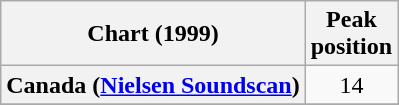<table class="wikitable plainrowheaders sortable" style="text-align:center;">
<tr>
<th>Chart (1999)</th>
<th>Peak<br>position</th>
</tr>
<tr>
<th scope="row">Canada (<a href='#'>Nielsen Soundscan</a>)</th>
<td>14</td>
</tr>
<tr>
</tr>
<tr>
</tr>
<tr>
</tr>
</table>
